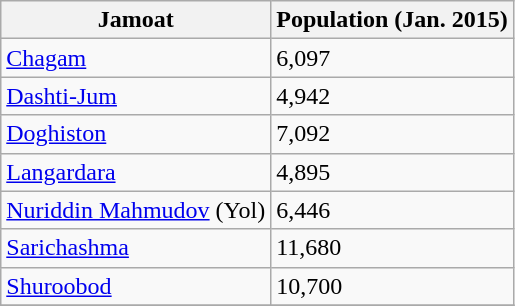<table class="wikitable sortable">
<tr>
<th>Jamoat</th>
<th>Population (Jan. 2015)</th>
</tr>
<tr>
<td><a href='#'>Chagam</a></td>
<td>6,097</td>
</tr>
<tr>
<td><a href='#'>Dashti-Jum</a></td>
<td>4,942</td>
</tr>
<tr>
<td><a href='#'>Doghiston</a></td>
<td>7,092</td>
</tr>
<tr>
<td><a href='#'>Langardara</a></td>
<td>4,895</td>
</tr>
<tr>
<td><a href='#'>Nuriddin Mahmudov</a> (Yol)</td>
<td>6,446</td>
</tr>
<tr>
<td><a href='#'>Sarichashma</a></td>
<td>11,680</td>
</tr>
<tr>
<td><a href='#'>Shuroobod</a></td>
<td>10,700</td>
</tr>
<tr>
</tr>
</table>
